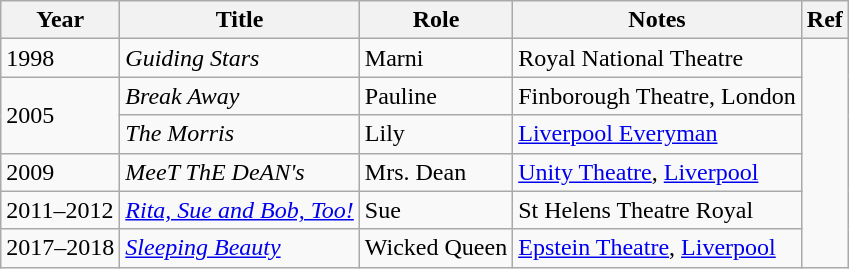<table class="wikitable">
<tr>
<th>Year</th>
<th>Title</th>
<th>Role</th>
<th>Notes</th>
<th>Ref</th>
</tr>
<tr>
<td>1998</td>
<td><em>Guiding Stars</em></td>
<td>Marni</td>
<td>Royal National Theatre</td>
<td rowspan=6></td>
</tr>
<tr>
<td rowspan=2>2005</td>
<td><em>Break Away</em></td>
<td>Pauline</td>
<td>Finborough Theatre, London</td>
</tr>
<tr>
<td><em>The Morris</em></td>
<td>Lily</td>
<td><a href='#'>Liverpool Everyman</a></td>
</tr>
<tr>
<td>2009</td>
<td><em>MeeT ThE DeAN's</em></td>
<td>Mrs. Dean</td>
<td><a href='#'>Unity Theatre</a>, <a href='#'>Liverpool</a></td>
</tr>
<tr>
<td>2011–2012</td>
<td><em><a href='#'>Rita, Sue and Bob, Too!</a></em></td>
<td>Sue</td>
<td>St Helens Theatre Royal</td>
</tr>
<tr>
<td>2017–2018</td>
<td><em><a href='#'>Sleeping Beauty</a></em></td>
<td>Wicked Queen</td>
<td><a href='#'>Epstein Theatre</a>, <a href='#'>Liverpool</a></td>
</tr>
</table>
